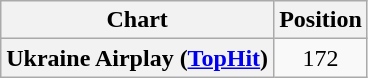<table class="wikitable plainrowheaders">
<tr>
<th scope="col">Chart</th>
<th scope="col">Position</th>
</tr>
<tr>
<th scope="row">Ukraine Airplay (<a href='#'>TopHit</a>)</th>
<td style="text-align:center;">172</td>
</tr>
</table>
